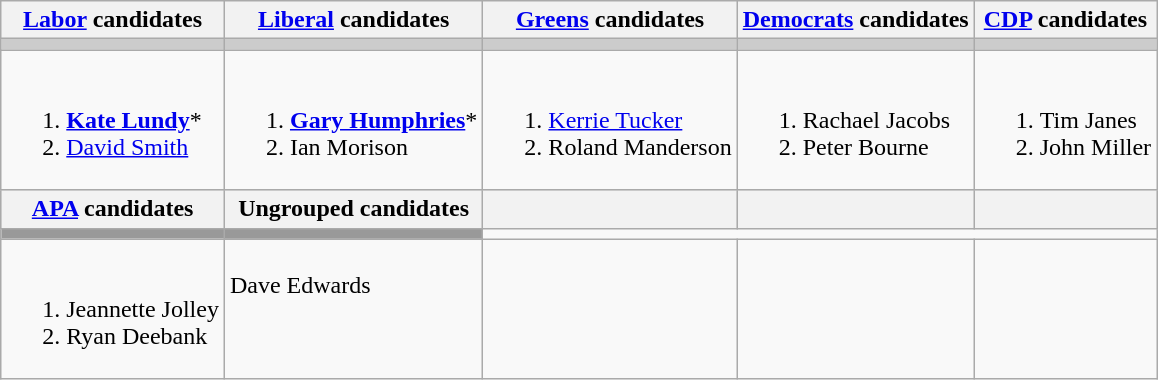<table class="wikitable">
<tr>
<th><a href='#'>Labor</a> candidates</th>
<th><a href='#'>Liberal</a> candidates</th>
<th><a href='#'>Greens</a> candidates</th>
<th><a href='#'>Democrats</a> candidates</th>
<th><a href='#'>CDP</a> candidates</th>
</tr>
<tr style="background:#ccc;">
<td></td>
<td></td>
<td></td>
<td></td>
<td></td>
</tr>
<tr>
<td><br><ol><li><strong><a href='#'>Kate Lundy</a></strong>*</li><li><a href='#'>David Smith</a></li></ol></td>
<td><br><ol><li><strong><a href='#'>Gary Humphries</a></strong>*</li><li>Ian Morison</li></ol></td>
<td valign=top><br><ol><li><a href='#'>Kerrie Tucker</a></li><li>Roland Manderson</li></ol></td>
<td valign=top><br><ol><li>Rachael Jacobs</li><li>Peter Bourne</li></ol></td>
<td valign=top><br><ol><li>Tim Janes</li><li>John Miller</li></ol></td>
</tr>
<tr style="background:#ccc;">
<th><a href='#'>APA</a> candidates</th>
<th>Ungrouped candidates</th>
<th></th>
<th></th>
<th></th>
</tr>
<tr style="background:#ccc; background:#999;">
<td></td>
<td style="background:#999;"></td>
</tr>
<tr>
<td valign=top><br><ol><li>Jeannette Jolley</li><li>Ryan Deebank</li></ol></td>
<td valign=top><br>Dave Edwards</td>
<td valign=top></td>
<td valign=top></td>
<td valign=top></td>
</tr>
</table>
